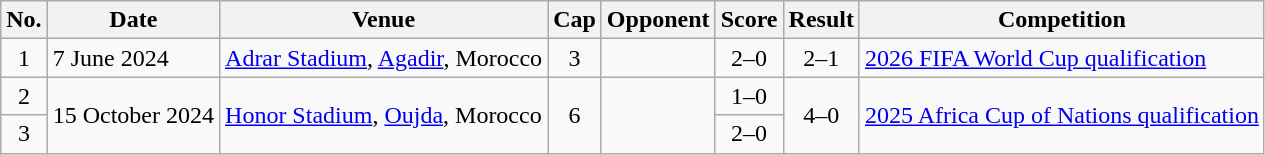<table class="wikitable sortable">
<tr>
<th scope=col>No.</th>
<th scope=col>Date</th>
<th scope=col>Venue</th>
<th scope=col>Cap</th>
<th scope=col>Opponent</th>
<th scope=col>Score</th>
<th scope=col>Result</th>
<th scope=col>Competition</th>
</tr>
<tr>
<td style="text-align:center">1</td>
<td>7 June 2024</td>
<td><a href='#'>Adrar Stadium</a>, <a href='#'>Agadir</a>, Morocco</td>
<td style="text-align:center">3</td>
<td></td>
<td style="text-align:center">2–0</td>
<td style="text-align:center">2–1</td>
<td><a href='#'>2026 FIFA World Cup qualification</a></td>
</tr>
<tr>
<td style="text-align:center">2</td>
<td rowspan="2">15 October 2024</td>
<td rowspan="2"><a href='#'>Honor Stadium</a>, <a href='#'>Oujda</a>, Morocco</td>
<td style="text-align:center" rowspan="2">6</td>
<td rowspan="2"></td>
<td style="text-align:center">1–0</td>
<td style="text-align:center" rowspan="2">4–0</td>
<td rowspan="2"><a href='#'>2025 Africa Cup of Nations qualification</a></td>
</tr>
<tr>
<td style="text-align:center">3</td>
<td style="text-align:center">2–0</td>
</tr>
</table>
